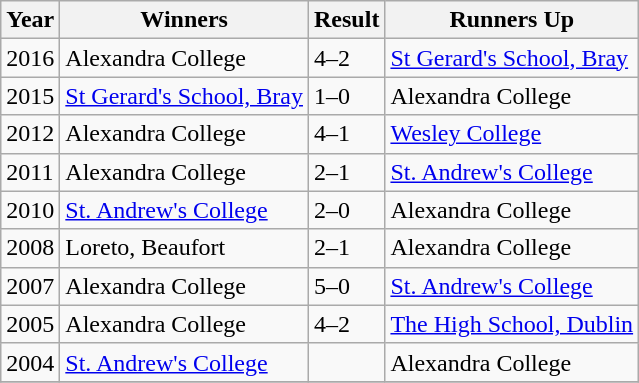<table class="wikitable collapsible">
<tr>
<th>Year</th>
<th>Winners</th>
<th>Result</th>
<th>Runners Up</th>
</tr>
<tr>
<td>2016</td>
<td>Alexandra College</td>
<td>4–2</td>
<td><a href='#'>St Gerard's School, Bray</a></td>
</tr>
<tr>
<td>2015</td>
<td><a href='#'>St Gerard's School, Bray</a></td>
<td>1–0</td>
<td>Alexandra College</td>
</tr>
<tr>
<td>2012</td>
<td>Alexandra College</td>
<td>4–1</td>
<td><a href='#'>Wesley College</a></td>
</tr>
<tr>
<td>2011</td>
<td>Alexandra College</td>
<td>2–1 </td>
<td><a href='#'>St. Andrew's College</a></td>
</tr>
<tr>
<td>2010</td>
<td><a href='#'>St. Andrew's College</a></td>
<td>2–0</td>
<td>Alexandra College</td>
</tr>
<tr>
<td>2008</td>
<td>Loreto, Beaufort </td>
<td>2–1</td>
<td>Alexandra College</td>
</tr>
<tr>
<td>2007</td>
<td>Alexandra College</td>
<td>5–0</td>
<td><a href='#'>St. Andrew's College</a></td>
</tr>
<tr>
<td>2005</td>
<td>Alexandra College</td>
<td>4–2</td>
<td><a href='#'>The High School, Dublin</a></td>
</tr>
<tr>
<td>2004</td>
<td><a href='#'>St. Andrew's College</a></td>
<td></td>
<td>Alexandra College</td>
</tr>
<tr>
</tr>
</table>
